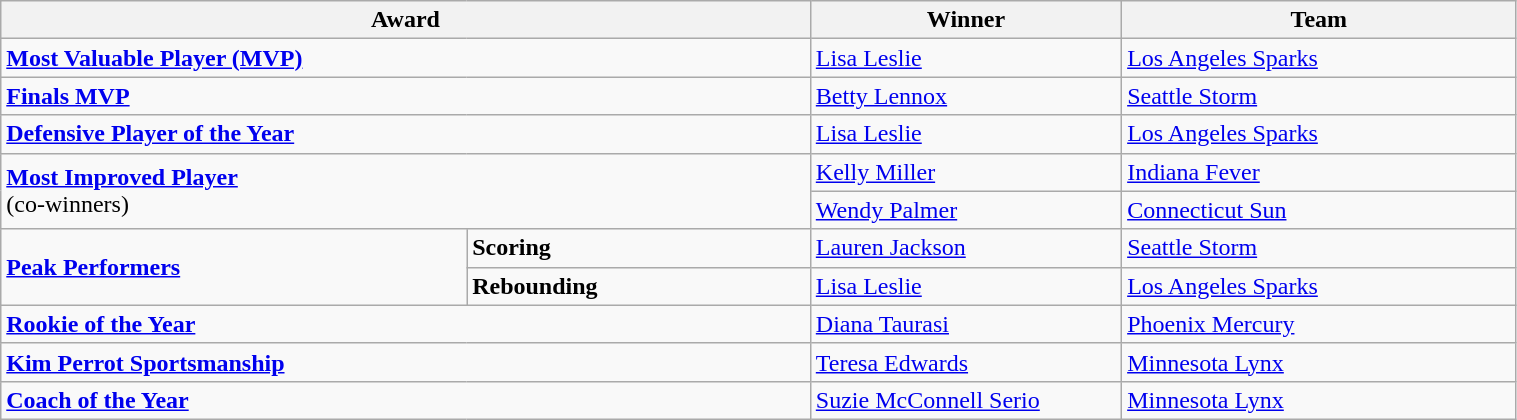<table class="wikitable" style="width: 80%">
<tr>
<th colspan="2" width="39%">Award</th>
<th width=15%>Winner</th>
<th width=19%>Team</th>
</tr>
<tr>
<td colspan="2"><strong><a href='#'>Most Valuable Player (MVP)</a></strong></td>
<td><a href='#'>Lisa Leslie</a></td>
<td><a href='#'>Los Angeles Sparks</a></td>
</tr>
<tr>
<td colspan="2"><strong><a href='#'>Finals MVP</a></strong></td>
<td><a href='#'>Betty Lennox</a></td>
<td><a href='#'>Seattle Storm</a></td>
</tr>
<tr>
<td colspan="2"><strong><a href='#'>Defensive Player of the Year</a></strong></td>
<td><a href='#'>Lisa Leslie</a></td>
<td><a href='#'>Los Angeles Sparks</a></td>
</tr>
<tr>
<td colspan="2" rowspan="2"><strong><a href='#'>Most Improved Player</a></strong><br>(co-winners)</td>
<td><a href='#'>Kelly Miller</a></td>
<td><a href='#'>Indiana Fever</a></td>
</tr>
<tr>
<td><a href='#'>Wendy Palmer</a></td>
<td><a href='#'>Connecticut Sun</a></td>
</tr>
<tr>
<td rowspan="2"><strong><a href='#'>Peak Performers</a></strong></td>
<td><strong>Scoring</strong></td>
<td><a href='#'>Lauren Jackson</a></td>
<td><a href='#'>Seattle Storm</a></td>
</tr>
<tr>
<td><strong>Rebounding</strong></td>
<td><a href='#'>Lisa Leslie</a></td>
<td><a href='#'>Los Angeles Sparks</a></td>
</tr>
<tr>
<td colspan="2"><strong><a href='#'>Rookie of the Year</a></strong></td>
<td><a href='#'>Diana Taurasi</a></td>
<td><a href='#'>Phoenix Mercury</a></td>
</tr>
<tr>
<td colspan="2"><strong><a href='#'>Kim Perrot Sportsmanship</a></strong></td>
<td><a href='#'>Teresa Edwards</a></td>
<td><a href='#'>Minnesota Lynx</a></td>
</tr>
<tr>
<td colspan="2"><strong><a href='#'>Coach of the Year</a></strong></td>
<td><a href='#'>Suzie McConnell Serio</a></td>
<td><a href='#'>Minnesota Lynx</a></td>
</tr>
</table>
